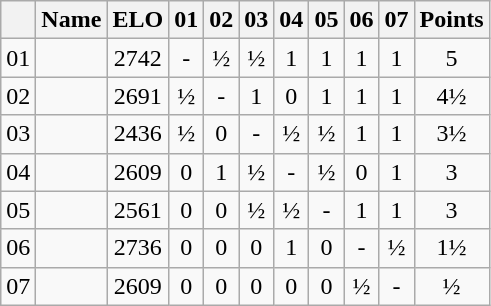<table class="wikitable" style="text-align:center;">
<tr>
<th></th>
<th>Name</th>
<th>ELO</th>
<th>01</th>
<th>02</th>
<th>03</th>
<th>04</th>
<th>05</th>
<th>06</th>
<th>07</th>
<th>Points</th>
</tr>
<tr>
<td>01</td>
<td style="text-align:left;" data-sort-value="Svidler"></td>
<td>2742</td>
<td>-</td>
<td>½</td>
<td>½</td>
<td>1</td>
<td>1</td>
<td>1</td>
<td>1</td>
<td>5</td>
</tr>
<tr>
<td>02</td>
<td style="text-align:left;" data-sort-value="Mamedov"></td>
<td>2691</td>
<td>½</td>
<td>-</td>
<td>1</td>
<td>0</td>
<td>1</td>
<td>1</td>
<td>1</td>
<td>4½</td>
</tr>
<tr>
<td>03</td>
<td style="text-align:left;" data-sort-value="Narayanan"></td>
<td>2436</td>
<td>½</td>
<td>0</td>
<td>-</td>
<td>½</td>
<td>½</td>
<td>1</td>
<td>1</td>
<td>3½</td>
</tr>
<tr>
<td>04</td>
<td style="text-align:left;" data-sort-value="Shankland"></td>
<td>2609</td>
<td>0</td>
<td>1</td>
<td>½</td>
<td>-</td>
<td>½</td>
<td>0</td>
<td>1</td>
<td>3</td>
</tr>
<tr>
<td>05</td>
<td style="text-align:left;" data-sort-value="Bluebaum"></td>
<td>2561</td>
<td>0</td>
<td>0</td>
<td>½</td>
<td>½</td>
<td>-</td>
<td>1</td>
<td>1</td>
<td>3</td>
</tr>
<tr>
<td>06</td>
<td style="text-align:left;" data-sort-value="Oparin"></td>
<td>2736</td>
<td>0</td>
<td>0</td>
<td>0</td>
<td>1</td>
<td>0</td>
<td>-</td>
<td>½</td>
<td>1½</td>
</tr>
<tr>
<td>07</td>
<td style="text-align:left;" data-sort-value="Jones"></td>
<td>2609</td>
<td>0</td>
<td>0</td>
<td>0</td>
<td>0</td>
<td>0</td>
<td>½</td>
<td>-</td>
<td>½</td>
</tr>
</table>
